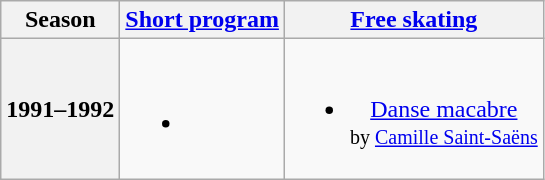<table class="wikitable" style="text-align:center">
<tr>
<th>Season</th>
<th><a href='#'>Short program</a></th>
<th><a href='#'>Free skating</a></th>
</tr>
<tr>
<th>1991–1992</th>
<td><br><ul><li></li></ul></td>
<td><br><ul><li><a href='#'>Danse macabre</a> <br><small> by <a href='#'>Camille Saint-Saëns</a> </small></li></ul></td>
</tr>
</table>
